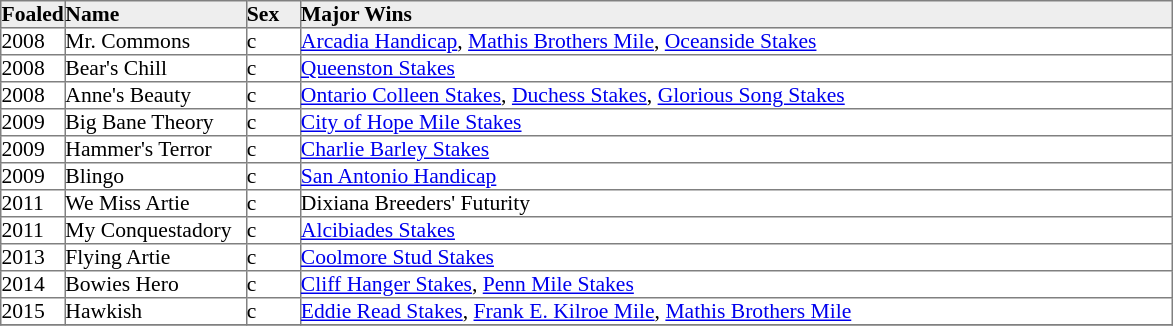<table border="1" cellpadding="0" style="border-collapse: collapse; font-size:90%">
<tr style="background:#eee;">
<td style="width:35px;"><strong>Foaled</strong></td>
<td style="width:120px;"><strong>Name</strong></td>
<td style="width:35px;"><strong>Sex</strong></td>
<td style="width:580px;"><strong>Major Wins</strong></td>
</tr>
<tr>
<td>2008</td>
<td>Mr. Commons</td>
<td>c</td>
<td><a href='#'>Arcadia Handicap</a>, <a href='#'>Mathis Brothers Mile</a>, <a href='#'>Oceanside Stakes</a></td>
</tr>
<tr>
<td>2008</td>
<td>Bear's Chill</td>
<td>c</td>
<td><a href='#'>Queenston Stakes</a></td>
</tr>
<tr>
<td>2008</td>
<td>Anne's Beauty</td>
<td>c</td>
<td><a href='#'>Ontario Colleen Stakes</a>, <a href='#'>Duchess Stakes</a>, <a href='#'>Glorious Song Stakes</a></td>
</tr>
<tr>
<td>2009</td>
<td>Big Bane Theory</td>
<td>c</td>
<td><a href='#'>City of Hope Mile Stakes</a></td>
</tr>
<tr>
<td>2009</td>
<td>Hammer's Terror</td>
<td>c</td>
<td><a href='#'>Charlie Barley Stakes</a></td>
</tr>
<tr>
<td>2009</td>
<td>Blingo</td>
<td>c</td>
<td><a href='#'>San Antonio Handicap</a></td>
</tr>
<tr>
<td>2011</td>
<td>We Miss Artie</td>
<td>c</td>
<td>Dixiana Breeders' Futurity</td>
</tr>
<tr>
<td>2011</td>
<td>My Conquestadory</td>
<td>c</td>
<td><a href='#'>Alcibiades Stakes</a></td>
</tr>
<tr>
<td>2013</td>
<td>Flying Artie</td>
<td>c</td>
<td><a href='#'>Coolmore Stud Stakes</a></td>
</tr>
<tr>
<td>2014</td>
<td>Bowies Hero</td>
<td>c</td>
<td><a href='#'>Cliff Hanger Stakes</a>, <a href='#'>Penn Mile Stakes</a></td>
</tr>
<tr>
<td>2015</td>
<td>Hawkish</td>
<td>c</td>
<td><a href='#'>Eddie Read Stakes</a>, <a href='#'>Frank E. Kilroe Mile</a>, <a href='#'>Mathis Brothers Mile</a></td>
</tr>
<tr>
</tr>
</table>
